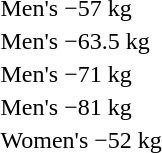<table>
<tr>
<td rowspan=2>Men's −57 kg</td>
<td rowspan=2></td>
<td rowspan=2></td>
<td></td>
</tr>
<tr>
<td></td>
</tr>
<tr>
<td rowspan=2>Men's −63.5 kg</td>
<td rowspan=2></td>
<td rowspan=2></td>
<td></td>
</tr>
<tr>
<td></td>
</tr>
<tr>
<td rowspan=2>Men's −71 kg</td>
<td rowspan=2></td>
<td rowspan=2></td>
<td></td>
</tr>
<tr>
<td></td>
</tr>
<tr>
<td rowspan=2>Men's −81 kg</td>
<td rowspan=2></td>
<td rowspan=2></td>
<td></td>
</tr>
<tr>
<td></td>
</tr>
<tr>
<td rowspan=2>Women's −52 kg</td>
<td rowspan=2></td>
<td rowspan=2></td>
<td></td>
</tr>
<tr>
<td></td>
</tr>
</table>
